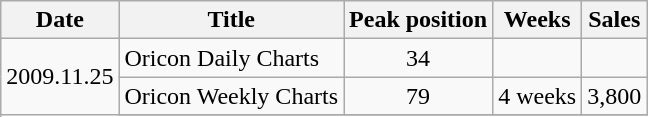<table class="wikitable">
<tr>
<th>Date</th>
<th>Title</th>
<th>Peak position</th>
<th>Weeks</th>
<th>Sales</th>
</tr>
<tr>
<td rowspan="4">2009.11.25</td>
<td>Oricon Daily Charts</td>
<td align="center">34</td>
<td></td>
<td></td>
</tr>
<tr>
<td>Oricon Weekly Charts</td>
<td align="center">79</td>
<td>4 weeks</td>
<td>3,800</td>
</tr>
<tr>
</tr>
</table>
